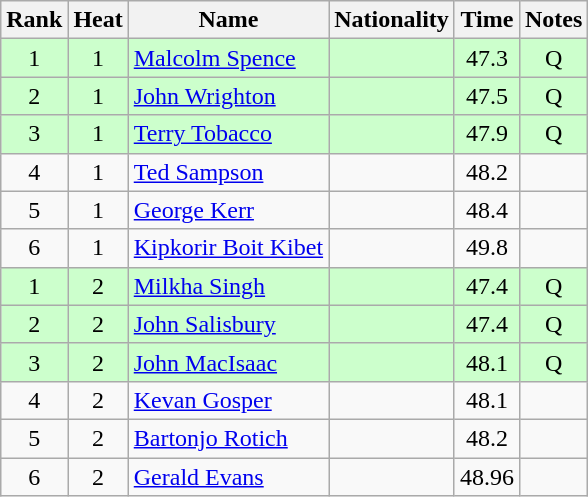<table class="wikitable sortable" style="text-align:center">
<tr>
<th>Rank</th>
<th>Heat</th>
<th>Name</th>
<th>Nationality</th>
<th>Time</th>
<th>Notes</th>
</tr>
<tr bgcolor=ccffcc>
<td>1</td>
<td>1</td>
<td align=left><a href='#'>Malcolm Spence</a></td>
<td align=left></td>
<td>47.3</td>
<td>Q</td>
</tr>
<tr bgcolor=ccffcc>
<td>2</td>
<td>1</td>
<td align=left><a href='#'>John Wrighton</a></td>
<td align=left></td>
<td>47.5</td>
<td>Q</td>
</tr>
<tr bgcolor=ccffcc>
<td>3</td>
<td>1</td>
<td align=left><a href='#'>Terry Tobacco</a></td>
<td align=left></td>
<td>47.9</td>
<td>Q</td>
</tr>
<tr>
<td>4</td>
<td>1</td>
<td align=left><a href='#'>Ted Sampson</a></td>
<td align=left></td>
<td>48.2</td>
<td></td>
</tr>
<tr>
<td>5</td>
<td>1</td>
<td align=left><a href='#'>George Kerr</a></td>
<td align=left></td>
<td>48.4</td>
<td></td>
</tr>
<tr>
<td>6</td>
<td>1</td>
<td align=left><a href='#'>Kipkorir Boit Kibet</a></td>
<td align=left></td>
<td>49.8</td>
<td></td>
</tr>
<tr bgcolor=ccffcc>
<td>1</td>
<td>2</td>
<td align=left><a href='#'>Milkha Singh</a></td>
<td align=left></td>
<td>47.4</td>
<td>Q</td>
</tr>
<tr bgcolor=ccffcc>
<td>2</td>
<td>2</td>
<td align=left><a href='#'>John Salisbury</a></td>
<td align=left></td>
<td>47.4</td>
<td>Q</td>
</tr>
<tr bgcolor=ccffcc>
<td>3</td>
<td>2</td>
<td align=left><a href='#'>John MacIsaac</a></td>
<td align=left></td>
<td>48.1</td>
<td>Q</td>
</tr>
<tr>
<td>4</td>
<td>2</td>
<td align=left><a href='#'>Kevan Gosper</a></td>
<td align=left></td>
<td>48.1</td>
<td></td>
</tr>
<tr>
<td>5</td>
<td>2</td>
<td align=left><a href='#'>Bartonjo Rotich</a></td>
<td align=left></td>
<td>48.2</td>
<td></td>
</tr>
<tr>
<td>6</td>
<td>2</td>
<td align=left><a href='#'>Gerald Evans</a></td>
<td align=left></td>
<td>48.96</td>
<td></td>
</tr>
</table>
